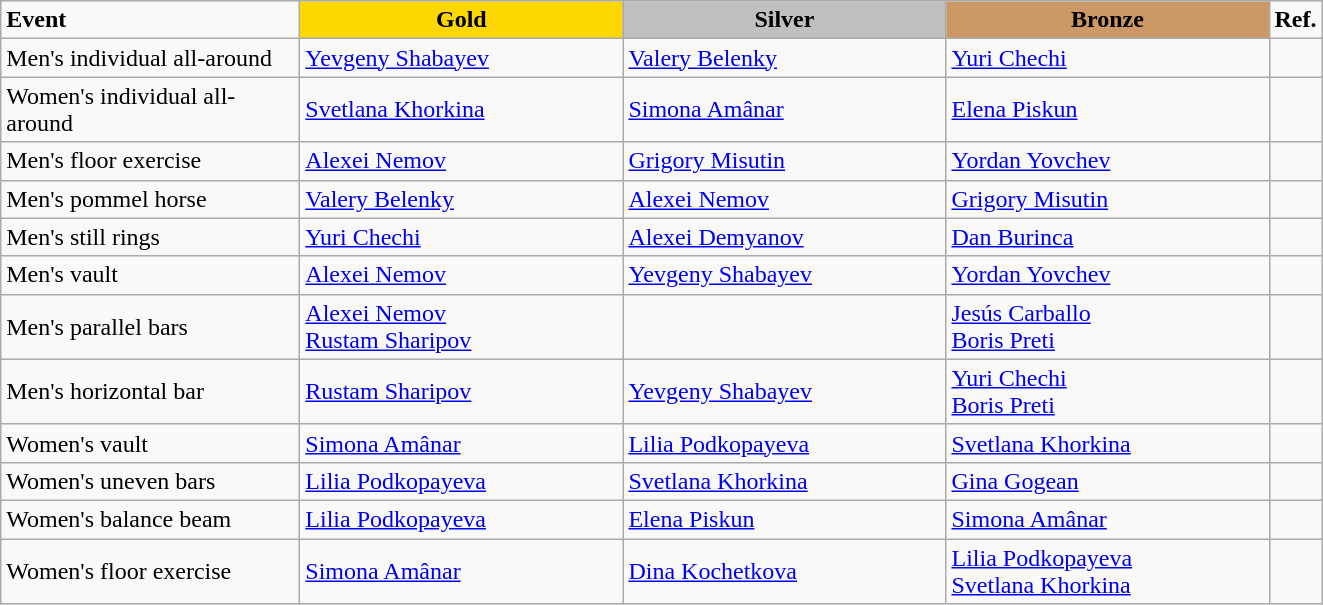<table class="wikitable">
<tr>
<td style="width:12em;"><strong>Event</strong></td>
<td style="text-align:center; background:gold; width:13em;"><strong>Gold</strong></td>
<td style="text-align:center; background:silver; width:13em;"><strong>Silver</strong></td>
<td style="text-align:center; background:#c96; width:13em;"><strong>Bronze</strong></td>
<td style="width:1em;"><strong>Ref.</strong></td>
</tr>
<tr>
<td>Men's individual all-around</td>
<td> <a href='#'>Yevgeny Shabayev</a></td>
<td> <a href='#'>Valery Belenky</a></td>
<td> <a href='#'>Yuri Chechi</a></td>
<td></td>
</tr>
<tr>
<td> Women's individual all-around </td>
<td> <a href='#'>Svetlana Khorkina</a></td>
<td> <a href='#'>Simona Amânar</a></td>
<td> <a href='#'>Elena Piskun</a></td>
<td></td>
</tr>
<tr>
<td>Men's floor exercise</td>
<td> <a href='#'>Alexei Nemov</a></td>
<td> <a href='#'>Grigory Misutin</a></td>
<td> <a href='#'>Yordan Yovchev</a></td>
<td></td>
</tr>
<tr>
<td>Men's pommel horse</td>
<td> <a href='#'>Valery Belenky</a></td>
<td> <a href='#'>Alexei Nemov</a></td>
<td> <a href='#'>Grigory Misutin</a></td>
<td></td>
</tr>
<tr>
<td>Men's still rings</td>
<td> <a href='#'>Yuri Chechi</a></td>
<td> <a href='#'>Alexei Demyanov</a></td>
<td> <a href='#'>Dan Burinca</a></td>
<td></td>
</tr>
<tr>
<td>Men's vault</td>
<td> <a href='#'>Alexei Nemov</a></td>
<td> <a href='#'>Yevgeny Shabayev</a></td>
<td> <a href='#'>Yordan Yovchev</a></td>
<td></td>
</tr>
<tr>
<td>Men's parallel bars</td>
<td> <a href='#'>Alexei Nemov</a><br> <a href='#'>Rustam Sharipov</a></td>
<td></td>
<td> <a href='#'>Jesús Carballo</a><br> <a href='#'>Boris Preti</a></td>
<td></td>
</tr>
<tr>
<td>Men's horizontal bar</td>
<td> <a href='#'>Rustam Sharipov</a></td>
<td> <a href='#'>Yevgeny Shabayev</a></td>
<td> <a href='#'>Yuri Chechi</a><br> <a href='#'>Boris Preti</a></td>
<td></td>
</tr>
<tr>
<td>Women's vault</td>
<td> <a href='#'>Simona Amânar</a></td>
<td> <a href='#'>Lilia Podkopayeva</a></td>
<td> <a href='#'>Svetlana Khorkina</a></td>
<td></td>
</tr>
<tr>
<td>Women's uneven bars</td>
<td> <a href='#'>Lilia Podkopayeva</a></td>
<td> <a href='#'>Svetlana Khorkina</a></td>
<td> <a href='#'>Gina Gogean</a></td>
<td></td>
</tr>
<tr>
<td> Women's balance beam </td>
<td> <a href='#'>Lilia Podkopayeva</a></td>
<td> <a href='#'>Elena Piskun</a></td>
<td> <a href='#'>Simona Amânar</a></td>
<td></td>
</tr>
<tr>
<td>Women's floor exercise</td>
<td> <a href='#'>Simona Amânar</a></td>
<td> <a href='#'>Dina Kochetkova</a></td>
<td> <a href='#'>Lilia Podkopayeva</a><br> <a href='#'>Svetlana Khorkina</a></td>
<td></td>
</tr>
</table>
